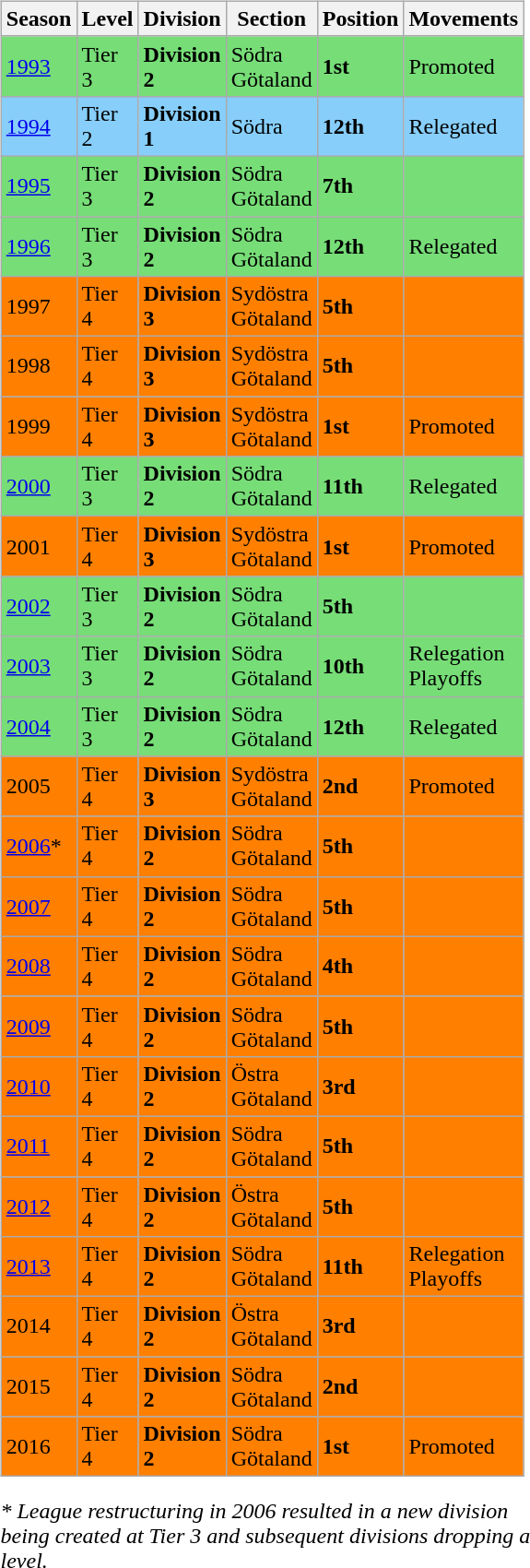<table>
<tr>
<td style="vertical-align:top; width:0;"><br><table class="wikitable">
<tr style="background:#f0f6fa;">
<th><strong>Season</strong></th>
<th><strong>Level</strong></th>
<th><strong>Division</strong></th>
<th><strong>Section</strong></th>
<th><strong>Position</strong></th>
<th><strong>Movements</strong></th>
</tr>
<tr>
<td style="background:#7d7;"><a href='#'>1993</a></td>
<td style="background:#7d7;">Tier 3</td>
<td style="background:#7d7;"><strong>Division 2</strong></td>
<td style="background:#7d7;">Södra Götaland</td>
<td style="background:#7d7;"><strong>1st</strong></td>
<td style="background:#7d7;">Promoted</td>
</tr>
<tr>
<td style="background:#87CEFA;"><a href='#'>1994</a></td>
<td style="background:#87CEFA;">Tier 2</td>
<td style="background:#87CEFA;"><strong>Division 1</strong></td>
<td style="background:#87CEFA;">Södra</td>
<td style="background:#87CEFA;"><strong>12th</strong></td>
<td style="background:#87CEFA;">Relegated</td>
</tr>
<tr>
<td style="background:#7d7;"><a href='#'>1995</a></td>
<td style="background:#7d7;">Tier 3</td>
<td style="background:#7d7;"><strong>Division 2</strong></td>
<td style="background:#7d7;">Södra Götaland</td>
<td style="background:#7d7;"><strong>7th</strong></td>
<td style="background:#7d7;"></td>
</tr>
<tr>
<td style="background:#7d7;"><a href='#'>1996</a></td>
<td style="background:#7d7;">Tier 3</td>
<td style="background:#7d7;"><strong>Division 2</strong></td>
<td style="background:#7d7;">Södra Götaland</td>
<td style="background:#7d7;"><strong>12th</strong></td>
<td style="background:#7d7;">Relegated</td>
</tr>
<tr style="background:#FF7F00;">
<td>1997</td>
<td>Tier 4</td>
<td><strong>Division 3</strong></td>
<td>Sydöstra Götaland</td>
<td><strong>5th</strong></td>
<td style="background:#FF7F00;"></td>
</tr>
<tr style="background:#FF7F00;">
<td>1998</td>
<td>Tier 4</td>
<td><strong>Division 3</strong></td>
<td>Sydöstra Götaland</td>
<td><strong>5th</strong></td>
<td style="background:#FF7F00;"></td>
</tr>
<tr style="background:#FF7F00;">
<td>1999</td>
<td>Tier 4</td>
<td><strong>Division 3</strong></td>
<td>Sydöstra Götaland</td>
<td><strong>1st</strong></td>
<td>Promoted</td>
</tr>
<tr>
<td style="background:#7d7;"><a href='#'>2000</a></td>
<td style="background:#7d7;">Tier 3</td>
<td style="background:#7d7;"><strong>Division 2</strong></td>
<td style="background:#7d7;">Södra Götaland</td>
<td style="background:#7d7;"><strong>11th</strong></td>
<td style="background:#7d7;">Relegated</td>
</tr>
<tr style="background:#FF7F00;">
<td>2001</td>
<td>Tier 4</td>
<td><strong>Division 3</strong></td>
<td>Sydöstra Götaland</td>
<td><strong>1st</strong></td>
<td>Promoted</td>
</tr>
<tr>
<td style="background:#7d7;"><a href='#'>2002</a></td>
<td style="background:#7d7;">Tier 3</td>
<td style="background:#7d7;"><strong>Division 2</strong></td>
<td style="background:#7d7;">Södra Götaland</td>
<td style="background:#7d7;"><strong>5th</strong></td>
<td style="background:#7d7;"></td>
</tr>
<tr>
<td style="background:#7d7;"><a href='#'>2003</a></td>
<td style="background:#7d7;">Tier 3</td>
<td style="background:#7d7;"><strong>Division 2</strong></td>
<td style="background:#7d7;">Södra Götaland</td>
<td style="background:#7d7;"><strong>10th</strong></td>
<td style="background:#7d7;">Relegation Playoffs</td>
</tr>
<tr>
<td style="background:#7d7;"><a href='#'>2004</a></td>
<td style="background:#7d7;">Tier 3</td>
<td style="background:#7d7;"><strong>Division 2</strong></td>
<td style="background:#7d7;">Södra Götaland</td>
<td style="background:#7d7;"><strong>12th</strong></td>
<td style="background:#7d7;">Relegated</td>
</tr>
<tr style="background:#FF7F00;">
<td>2005</td>
<td>Tier 4</td>
<td><strong>Division 3</strong></td>
<td>Sydöstra Götaland</td>
<td><strong>2nd</strong></td>
<td>Promoted</td>
</tr>
<tr>
<td style="background:#FF7F00;"><a href='#'>2006</a>*</td>
<td style="background:#FF7F00;">Tier 4</td>
<td style="background:#FF7F00;"><strong>Division 2</strong></td>
<td style="background:#FF7F00;">Södra Götaland</td>
<td style="background:#FF7F00;"><strong>5th</strong></td>
<td style="background:#FF7F00;"></td>
</tr>
<tr>
<td style="background:#FF7F00;"><a href='#'>2007</a></td>
<td style="background:#FF7F00;">Tier 4</td>
<td style="background:#FF7F00;"><strong>Division 2</strong></td>
<td style="background:#FF7F00;">Södra Götaland</td>
<td style="background:#FF7F00;"><strong>5th</strong></td>
<td style="background:#FF7F00;"></td>
</tr>
<tr>
<td style="background:#FF7F00;"><a href='#'>2008</a></td>
<td style="background:#FF7F00;">Tier 4</td>
<td style="background:#FF7F00;"><strong>Division 2</strong></td>
<td style="background:#FF7F00;">Södra Götaland</td>
<td style="background:#FF7F00;"><strong>4th</strong></td>
<td style="background:#FF7F00;"></td>
</tr>
<tr>
<td style="background:#FF7F00;"><a href='#'>2009</a></td>
<td style="background:#FF7F00;">Tier 4</td>
<td style="background:#FF7F00;"><strong>Division 2</strong></td>
<td style="background:#FF7F00;">Södra Götaland</td>
<td style="background:#FF7F00;"><strong>5th</strong></td>
<td style="background:#FF7F00;"></td>
</tr>
<tr>
<td style="background:#FF7F00;"><a href='#'>2010</a></td>
<td style="background:#FF7F00;">Tier 4</td>
<td style="background:#FF7F00;"><strong>Division 2</strong></td>
<td style="background:#FF7F00;">Östra Götaland</td>
<td style="background:#FF7F00;"><strong>3rd</strong></td>
<td style="background:#FF7F00;"></td>
</tr>
<tr>
<td style="background:#FF7F00;"><a href='#'>2011</a></td>
<td style="background:#FF7F00;">Tier 4</td>
<td style="background:#FF7F00;"><strong>Division 2</strong></td>
<td style="background:#FF7F00;">Södra Götaland</td>
<td style="background:#FF7F00;"><strong>5th</strong></td>
<td style="background:#FF7F00;"></td>
</tr>
<tr>
<td style="background:#FF7F00;"><a href='#'>2012</a></td>
<td style="background:#FF7F00;">Tier 4</td>
<td style="background:#FF7F00;"><strong>Division 2</strong></td>
<td style="background:#FF7F00;">Östra Götaland</td>
<td style="background:#FF7F00;"><strong>5th</strong></td>
<td style="background:#FF7F00;"></td>
</tr>
<tr>
<td style="background:#FF7F00;"><a href='#'>2013</a></td>
<td style="background:#FF7F00;">Tier 4</td>
<td style="background:#FF7F00;"><strong>Division 2</strong></td>
<td style="background:#FF7F00;">Södra Götaland</td>
<td style="background:#FF7F00;"><strong>11th</strong></td>
<td style="background:#FF7F00;">Relegation Playoffs</td>
</tr>
<tr>
<td style="background:#FF7F00;">2014</td>
<td style="background:#FF7F00;">Tier 4</td>
<td style="background:#FF7F00;"><strong>Division 2</strong></td>
<td style="background:#FF7F00;">Östra Götaland</td>
<td style="background:#FF7F00;"><strong>3rd</strong></td>
<td style="background:#FF7F00;"></td>
</tr>
<tr>
<td style="background:#FF7F00;">2015</td>
<td style="background:#FF7F00;">Tier 4</td>
<td style="background:#FF7F00;"><strong>Division 2</strong></td>
<td style="background:#FF7F00;">Södra Götaland</td>
<td style="background:#FF7F00;"><strong>2nd</strong></td>
<td style="background:#FF7F00;"></td>
</tr>
<tr>
<td style="background:#FF7F00;">2016</td>
<td style="background:#FF7F00;">Tier 4</td>
<td style="background:#FF7F00;"><strong>Division 2</strong></td>
<td style="background:#FF7F00;">Södra Götaland</td>
<td style="background:#FF7F00;"><strong>1st</strong></td>
<td style="background:#FF7F00;">Promoted</td>
</tr>
</table>
<em>* League restructuring in 2006 resulted in a new division being created at Tier 3 and subsequent divisions dropping a level.</em> 

</td>
</tr>
</table>
